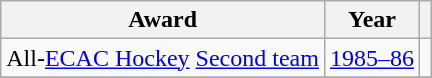<table class="wikitable">
<tr>
<th>Award</th>
<th>Year</th>
<th></th>
</tr>
<tr>
<td>All-<a href='#'>ECAC Hockey</a> <a href='#'>Second team</a></td>
<td><a href='#'>1985–86</a></td>
<td></td>
</tr>
<tr>
</tr>
</table>
